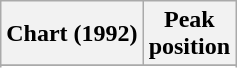<table class="wikitable sortable plainrowheaders" style="text-align:center">
<tr>
<th>Chart (1992)</th>
<th>Peak<br>position</th>
</tr>
<tr>
</tr>
<tr>
</tr>
</table>
